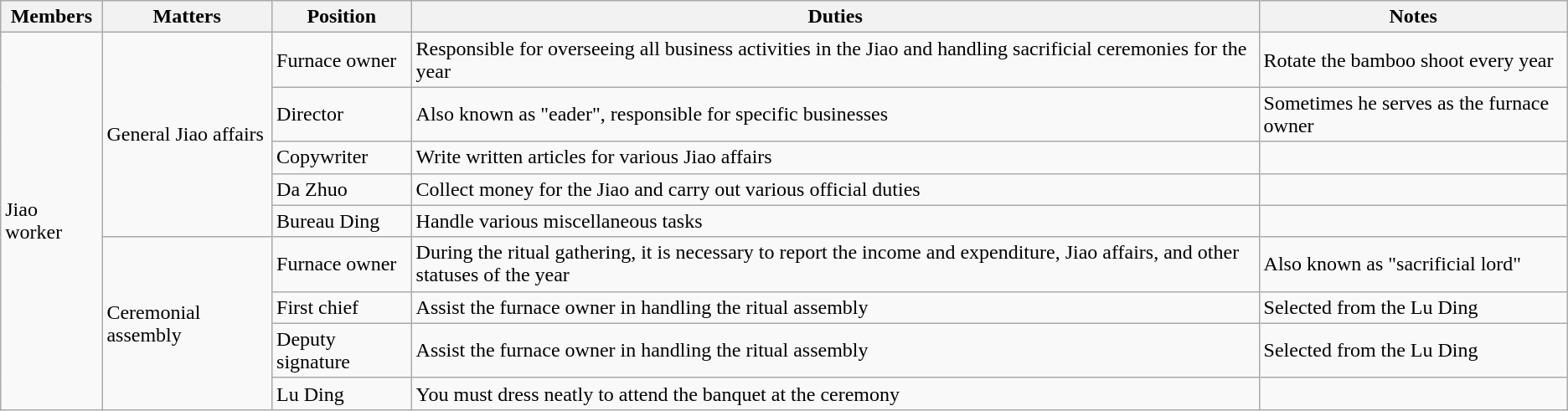<table class="wikitable">
<tr>
<th>Members</th>
<th>Matters</th>
<th>Position</th>
<th>Duties</th>
<th>Notes</th>
</tr>
<tr>
<td rowspan="9">Jiao worker</td>
<td rowspan="5">General Jiao affairs</td>
<td>Furnace owner</td>
<td>Responsible for overseeing all business activities in the Jiao and handling sacrificial ceremonies for the year</td>
<td>Rotate the bamboo shoot every year</td>
</tr>
<tr>
<td>Director</td>
<td>Also known as "eader", responsible for specific businesses</td>
<td>Sometimes he serves as the furnace owner</td>
</tr>
<tr>
<td>Copywriter</td>
<td>Write written articles for various Jiao affairs</td>
<td></td>
</tr>
<tr>
<td>Da Zhuo</td>
<td>Collect money for the Jiao and carry out various official duties</td>
<td></td>
</tr>
<tr>
<td>Bureau Ding</td>
<td>Handle various miscellaneous tasks</td>
<td></td>
</tr>
<tr>
<td rowspan="4">Ceremonial assembly</td>
<td>Furnace owner</td>
<td>During the ritual gathering, it is necessary to report the income and expenditure, Jiao affairs, and other statuses of the year</td>
<td>Also known as "sacrificial lord"</td>
</tr>
<tr>
<td>First chief</td>
<td>Assist the furnace owner in handling the ritual assembly</td>
<td>Selected from the Lu Ding</td>
</tr>
<tr>
<td>Deputy signature</td>
<td>Assist the furnace owner in handling the ritual assembly</td>
<td>Selected from the Lu Ding</td>
</tr>
<tr>
<td>Lu Ding</td>
<td>You must dress neatly to attend the banquet at the ceremony</td>
<td></td>
</tr>
</table>
